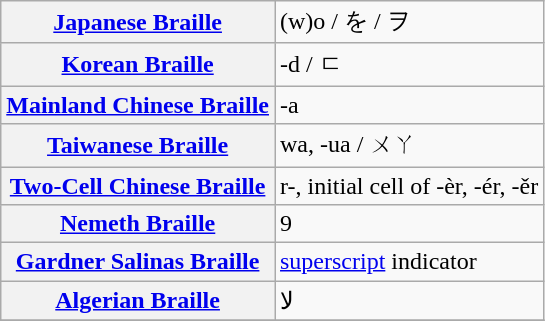<table class="wikitable">
<tr>
<th align=left><a href='#'>Japanese Braille</a></th>
<td>(w)o / を / ヲ </td>
</tr>
<tr>
<th align=left><a href='#'>Korean Braille</a></th>
<td>-d / ㄷ </td>
</tr>
<tr>
<th align=left><a href='#'>Mainland Chinese Braille</a></th>
<td>-a </td>
</tr>
<tr>
<th align=left><a href='#'>Taiwanese Braille</a></th>
<td>wa, -ua / ㄨㄚ</td>
</tr>
<tr>
<th align=left><a href='#'>Two-Cell Chinese Braille</a></th>
<td>r-, initial cell of -èr, -ér, -ěr</td>
</tr>
<tr>
<th align=left><a href='#'>Nemeth Braille</a></th>
<td>9 </td>
</tr>
<tr>
<th align=left><a href='#'>Gardner Salinas Braille</a></th>
<td><a href='#'>superscript</a> indicator </td>
</tr>
<tr>
<th align=left><a href='#'>Algerian Braille</a></th>
<td>ﻻ ‎</td>
</tr>
<tr>
</tr>
</table>
